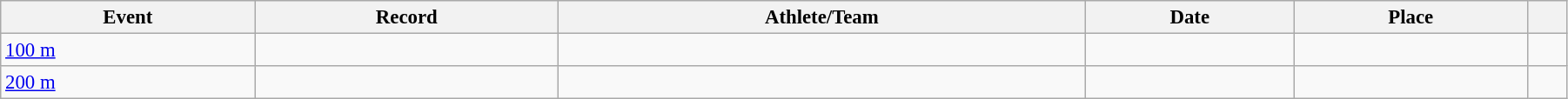<table class="wikitable" style="font-size:95%; width: 95%;">
<tr>
<th>Event</th>
<th>Record</th>
<th>Athlete/Team</th>
<th>Date</th>
<th>Place</th>
<th></th>
</tr>
<tr>
<td><a href='#'>100 m</a></td>
<td></td>
<td></td>
<td></td>
<td></td>
<td></td>
</tr>
<tr>
<td><a href='#'>200 m</a></td>
<td></td>
<td></td>
<td></td>
<td></td>
<td></td>
</tr>
</table>
